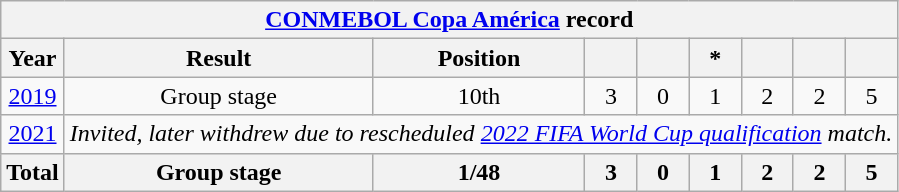<table class="wikitable" style="text-align: center;">
<tr>
<th colspan=9><a href='#'>CONMEBOL Copa América</a> record</th>
</tr>
<tr>
<th>Year</th>
<th>Result</th>
<th>Position</th>
<th></th>
<th></th>
<th>*</th>
<th></th>
<th></th>
<th></th>
</tr>
<tr>
<td> <a href='#'>2019</a></td>
<td>Group stage</td>
<td>10th</td>
<td>3</td>
<td>0</td>
<td>1</td>
<td>2</td>
<td>2</td>
<td>5</td>
</tr>
<tr>
<td> <a href='#'>2021</a></td>
<td colspan=8><em>Invited, later withdrew due to rescheduled <a href='#'>2022 FIFA World Cup qualification</a> match.</em></td>
</tr>
<tr>
<th>Total</th>
<th>Group stage</th>
<th>1/48</th>
<th>3</th>
<th>0</th>
<th>1</th>
<th>2</th>
<th>2</th>
<th>5</th>
</tr>
</table>
